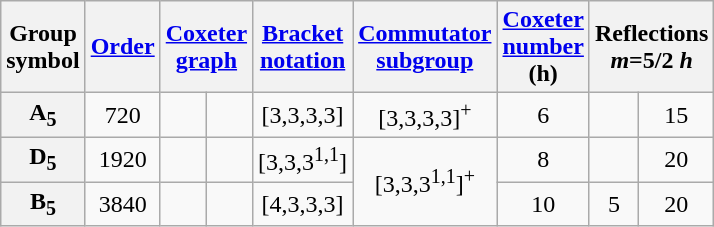<table class="wikitable sortable">
<tr>
<th>Group<br>symbol</th>
<th data-sort-type="number"><a href='#'>Order</a></th>
<th colspan="2"><a href='#'>Coxeter<br>graph</a></th>
<th><a href='#'>Bracket<br>notation</a></th>
<th><a href='#'>Commutator<br>subgroup</a></th>
<th data-sort-type="number"><a href='#'>Coxeter<br>number</a><br>(h)</th>
<th colspan="2" data-sort-type="number">Reflections<br><em>m</em>=5/2 <em>h</em></th>
</tr>
<tr align="center">
<th>A<sub>5</sub></th>
<td>720</td>
<td></td>
<td></td>
<td>[3,3,3,3]</td>
<td>[3,3,3,3]<sup>+</sup></td>
<td>6</td>
<td></td>
<td>15 </td>
</tr>
<tr align="center">
<th>D<sub>5</sub></th>
<td>1920</td>
<td></td>
<td></td>
<td>[3,3,3<sup>1,1</sup>]</td>
<td rowspan="2">[3,3,3<sup>1,1</sup>]<sup>+</sup></td>
<td>8</td>
<td></td>
<td>20 </td>
</tr>
<tr align="center">
<th>B<sub>5</sub></th>
<td>3840</td>
<td></td>
<td></td>
<td>[4,3,3,3]</td>
<td>10</td>
<td>5 </td>
<td>20 </td>
</tr>
</table>
